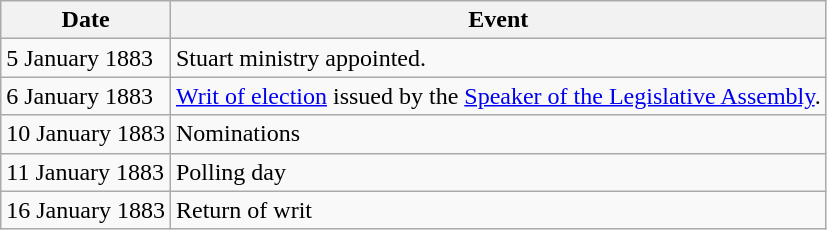<table class="wikitable">
<tr>
<th>Date</th>
<th>Event</th>
</tr>
<tr>
<td>5 January 1883</td>
<td>Stuart ministry appointed.</td>
</tr>
<tr>
<td>6 January 1883</td>
<td><a href='#'>Writ of election</a> issued by the <a href='#'>Speaker of the Legislative Assembly</a>.</td>
</tr>
<tr>
<td>10 January 1883</td>
<td>Nominations</td>
</tr>
<tr>
<td>11 January 1883</td>
<td>Polling day</td>
</tr>
<tr>
<td>16 January 1883</td>
<td>Return of writ</td>
</tr>
</table>
